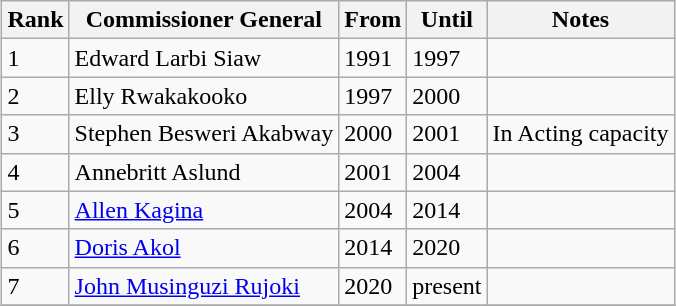<table class="wikitable sortable" style="margin: 0.5em auto">
<tr>
<th>Rank</th>
<th>Commissioner General</th>
<th>From</th>
<th>Until</th>
<th>Notes</th>
</tr>
<tr>
<td>1</td>
<td>Edward Larbi Siaw</td>
<td>1991</td>
<td>1997</td>
<td></td>
</tr>
<tr>
<td>2</td>
<td>Elly Rwakakooko</td>
<td>1997</td>
<td>2000</td>
<td></td>
</tr>
<tr>
<td>3</td>
<td>Stephen Besweri Akabway</td>
<td>2000</td>
<td>2001</td>
<td>In Acting capacity</td>
</tr>
<tr>
<td>4</td>
<td>Annebritt Aslund</td>
<td>2001</td>
<td>2004</td>
<td></td>
</tr>
<tr>
<td>5</td>
<td><a href='#'>Allen Kagina</a></td>
<td>2004</td>
<td>2014</td>
<td></td>
</tr>
<tr>
<td>6</td>
<td><a href='#'>Doris Akol</a></td>
<td>2014</td>
<td>2020</td>
<td></td>
</tr>
<tr>
<td>7</td>
<td><a href='#'>John Musinguzi Rujoki</a></td>
<td>2020</td>
<td>present</td>
<td></td>
</tr>
<tr>
</tr>
</table>
